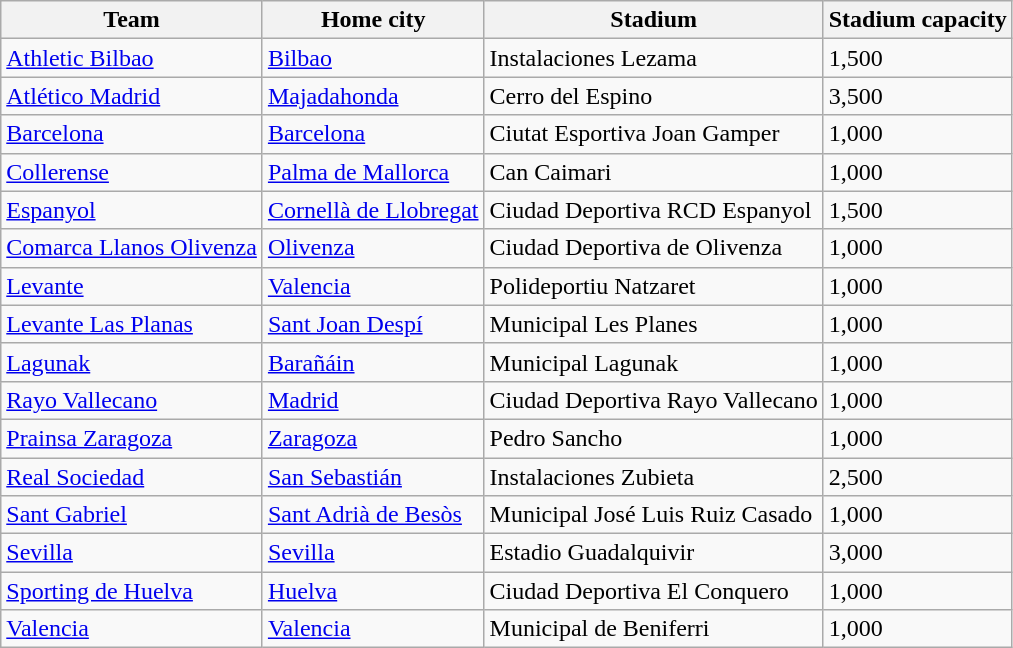<table class="wikitable sortable">
<tr>
<th>Team</th>
<th>Home city</th>
<th>Stadium</th>
<th>Stadium capacity</th>
</tr>
<tr>
<td><a href='#'>Athletic Bilbao</a></td>
<td><a href='#'>Bilbao</a></td>
<td>Instalaciones Lezama</td>
<td>1,500</td>
</tr>
<tr>
<td><a href='#'>Atlético Madrid</a></td>
<td><a href='#'>Majadahonda</a></td>
<td>Cerro del Espino</td>
<td>3,500</td>
</tr>
<tr>
<td><a href='#'>Barcelona</a></td>
<td><a href='#'>Barcelona</a></td>
<td>Ciutat Esportiva Joan Gamper</td>
<td>1,000</td>
</tr>
<tr>
<td><a href='#'>Collerense</a></td>
<td><a href='#'>Palma de Mallorca</a></td>
<td>Can Caimari</td>
<td>1,000</td>
</tr>
<tr>
<td><a href='#'>Espanyol</a></td>
<td><a href='#'>Cornellà de Llobregat</a></td>
<td>Ciudad Deportiva RCD Espanyol</td>
<td>1,500</td>
</tr>
<tr>
<td><a href='#'>Comarca Llanos Olivenza</a></td>
<td><a href='#'>Olivenza</a></td>
<td>Ciudad Deportiva de Olivenza</td>
<td>1,000</td>
</tr>
<tr>
<td><a href='#'>Levante</a></td>
<td><a href='#'>Valencia</a></td>
<td>Polideportiu Natzaret</td>
<td>1,000</td>
</tr>
<tr>
<td><a href='#'>Levante Las Planas</a></td>
<td><a href='#'>Sant Joan Despí</a></td>
<td>Municipal Les Planes</td>
<td>1,000</td>
</tr>
<tr>
<td><a href='#'>Lagunak</a></td>
<td><a href='#'>Barañáin</a></td>
<td>Municipal Lagunak</td>
<td>1,000</td>
</tr>
<tr>
<td><a href='#'>Rayo Vallecano</a></td>
<td><a href='#'>Madrid</a></td>
<td>Ciudad Deportiva Rayo Vallecano</td>
<td>1,000</td>
</tr>
<tr>
<td><a href='#'>Prainsa Zaragoza</a></td>
<td><a href='#'>Zaragoza</a></td>
<td>Pedro Sancho</td>
<td>1,000</td>
</tr>
<tr>
<td><a href='#'>Real Sociedad</a></td>
<td><a href='#'>San Sebastián</a></td>
<td>Instalaciones Zubieta</td>
<td>2,500</td>
</tr>
<tr>
<td><a href='#'>Sant Gabriel</a></td>
<td><a href='#'>Sant Adrià de Besòs</a></td>
<td>Municipal José Luis Ruiz Casado</td>
<td>1,000</td>
</tr>
<tr>
<td><a href='#'>Sevilla</a></td>
<td><a href='#'>Sevilla</a></td>
<td>Estadio Guadalquivir</td>
<td>3,000</td>
</tr>
<tr>
<td><a href='#'>Sporting de Huelva</a></td>
<td><a href='#'>Huelva</a></td>
<td>Ciudad Deportiva El Conquero</td>
<td>1,000</td>
</tr>
<tr>
<td><a href='#'>Valencia</a></td>
<td><a href='#'>Valencia</a></td>
<td>Municipal de Beniferri</td>
<td>1,000</td>
</tr>
</table>
